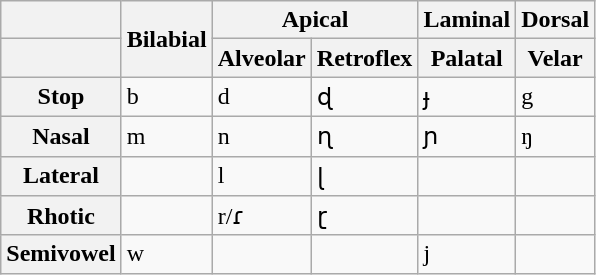<table class="wikitable">
<tr>
<th></th>
<th rowspan="2">Bilabial</th>
<th colspan="2">Apical</th>
<th>Laminal</th>
<th>Dorsal</th>
</tr>
<tr>
<th></th>
<th>Alveolar</th>
<th>Retroflex</th>
<th>Palatal</th>
<th>Velar</th>
</tr>
<tr>
<th>Stop</th>
<td>b</td>
<td>d</td>
<td>ɖ</td>
<td>ɟ</td>
<td>g</td>
</tr>
<tr>
<th>Nasal</th>
<td>m</td>
<td>n</td>
<td>ɳ</td>
<td>ɲ</td>
<td>ŋ</td>
</tr>
<tr>
<th>Lateral</th>
<td></td>
<td>l</td>
<td>ɭ</td>
<td></td>
<td></td>
</tr>
<tr>
<th>Rhotic</th>
<td></td>
<td>r/ɾ</td>
<td>ɽ</td>
<td></td>
<td></td>
</tr>
<tr>
<th>Semivowel</th>
<td>w</td>
<td></td>
<td></td>
<td>j</td>
<td></td>
</tr>
</table>
